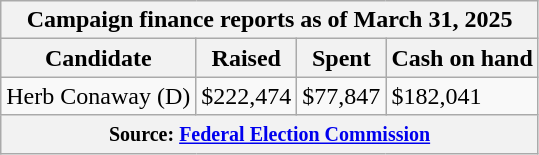<table class="wikitable sortable">
<tr>
<th colspan=4>Campaign finance reports as of March 31, 2025</th>
</tr>
<tr style="text-align:center;">
<th>Candidate</th>
<th>Raised</th>
<th>Spent</th>
<th>Cash on hand</th>
</tr>
<tr>
<td>Herb Conaway (D)</td>
<td>$222,474</td>
<td>$77,847</td>
<td>$182,041</td>
</tr>
<tr>
<th colspan="4"><small>Source: <a href='#'>Federal Election Commission</a></small></th>
</tr>
</table>
